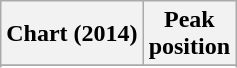<table class="wikitable sortable plainrowheaders" style="text-align:center">
<tr>
<th scope="col">Chart (2014)</th>
<th scope="col">Peak<br> position</th>
</tr>
<tr>
</tr>
<tr>
</tr>
<tr>
</tr>
<tr>
</tr>
</table>
